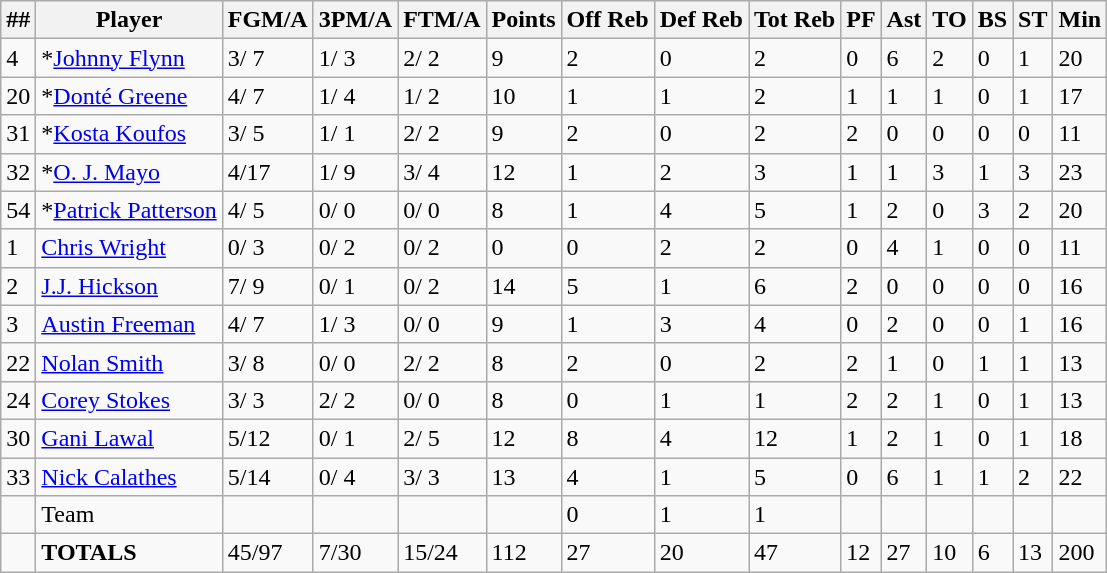<table class="wikitable sortable">
<tr>
<th>##</th>
<th>Player</th>
<th>FGM/A</th>
<th>3PM/A</th>
<th>FTM/A</th>
<th>Points</th>
<th>Off Reb</th>
<th>Def Reb</th>
<th>Tot Reb</th>
<th>PF</th>
<th>Ast</th>
<th>TO</th>
<th>BS</th>
<th>ST</th>
<th>Min</th>
</tr>
<tr>
<td>4</td>
<td>*<a href='#'>Johnny Flynn</a></td>
<td>3/ 7</td>
<td>1/ 3</td>
<td>2/ 2</td>
<td>9</td>
<td>2</td>
<td>0</td>
<td>2</td>
<td>0</td>
<td>6</td>
<td>2</td>
<td>0</td>
<td>1</td>
<td>20</td>
</tr>
<tr>
<td>20</td>
<td>*<a href='#'>Donté Greene</a></td>
<td>4/ 7</td>
<td>1/ 4</td>
<td>1/ 2</td>
<td>10</td>
<td>1</td>
<td>1</td>
<td>2</td>
<td>1</td>
<td>1</td>
<td>1</td>
<td>0</td>
<td>1</td>
<td>17</td>
</tr>
<tr>
<td>31</td>
<td>*<a href='#'>Kosta Koufos</a></td>
<td>3/ 5</td>
<td>1/ 1</td>
<td>2/ 2</td>
<td>9</td>
<td>2</td>
<td>0</td>
<td>2</td>
<td>2</td>
<td>0</td>
<td>0</td>
<td>0</td>
<td>0</td>
<td>11</td>
</tr>
<tr>
<td>32</td>
<td>*<a href='#'>O. J. Mayo</a></td>
<td>4/17</td>
<td>1/ 9</td>
<td>3/ 4</td>
<td>12</td>
<td>1</td>
<td>2</td>
<td>3</td>
<td>1</td>
<td>1</td>
<td>3</td>
<td>1</td>
<td>3</td>
<td>23</td>
</tr>
<tr>
<td>54</td>
<td>*<a href='#'>Patrick Patterson</a></td>
<td>4/ 5</td>
<td>0/ 0</td>
<td>0/ 0</td>
<td>8</td>
<td>1</td>
<td>4</td>
<td>5</td>
<td>1</td>
<td>2</td>
<td>0</td>
<td>3</td>
<td>2</td>
<td>20</td>
</tr>
<tr>
<td>1</td>
<td><a href='#'>Chris Wright</a></td>
<td>0/ 3</td>
<td>0/ 2</td>
<td>0/ 2</td>
<td>0</td>
<td>0</td>
<td>2</td>
<td>2</td>
<td>0</td>
<td>4</td>
<td>1</td>
<td>0</td>
<td>0</td>
<td>11</td>
</tr>
<tr>
<td>2</td>
<td><a href='#'>J.J. Hickson</a></td>
<td>7/ 9</td>
<td>0/ 1</td>
<td>0/ 2</td>
<td>14</td>
<td>5</td>
<td>1</td>
<td>6</td>
<td>2</td>
<td>0</td>
<td>0</td>
<td>0</td>
<td>0</td>
<td>16</td>
</tr>
<tr>
<td>3</td>
<td><a href='#'>Austin Freeman</a></td>
<td>4/ 7</td>
<td>1/ 3</td>
<td>0/ 0</td>
<td>9</td>
<td>1</td>
<td>3</td>
<td>4</td>
<td>0</td>
<td>2</td>
<td>0</td>
<td>0</td>
<td>1</td>
<td>16</td>
</tr>
<tr>
<td>22</td>
<td><a href='#'>Nolan Smith</a></td>
<td>3/ 8</td>
<td>0/ 0</td>
<td>2/ 2</td>
<td>8</td>
<td>2</td>
<td>0</td>
<td>2</td>
<td>2</td>
<td>1</td>
<td>0</td>
<td>1</td>
<td>1</td>
<td>13</td>
</tr>
<tr>
<td>24</td>
<td><a href='#'>Corey Stokes</a></td>
<td>3/ 3</td>
<td>2/ 2</td>
<td>0/ 0</td>
<td>8</td>
<td>0</td>
<td>1</td>
<td>1</td>
<td>2</td>
<td>2</td>
<td>1</td>
<td>0</td>
<td>1</td>
<td>13</td>
</tr>
<tr>
<td>30</td>
<td><a href='#'>Gani Lawal</a></td>
<td>5/12</td>
<td>0/ 1</td>
<td>2/ 5</td>
<td>12</td>
<td>8</td>
<td>4</td>
<td>12</td>
<td>1</td>
<td>2</td>
<td>1</td>
<td>0</td>
<td>1</td>
<td>18</td>
</tr>
<tr>
<td>33</td>
<td><a href='#'>Nick Calathes</a></td>
<td>5/14</td>
<td>0/ 4</td>
<td>3/ 3</td>
<td>13</td>
<td>4</td>
<td>1</td>
<td>5</td>
<td>0</td>
<td>6</td>
<td>1</td>
<td>1</td>
<td>2</td>
<td>22</td>
</tr>
<tr>
<td></td>
<td>Team</td>
<td></td>
<td></td>
<td></td>
<td></td>
<td>0</td>
<td>1</td>
<td>1</td>
<td></td>
<td></td>
<td></td>
<td></td>
<td></td>
<td></td>
</tr>
<tr>
<td></td>
<td><strong>TOTALS</strong></td>
<td>45/97</td>
<td>7/30</td>
<td>15/24</td>
<td>112</td>
<td>27</td>
<td>20</td>
<td>47</td>
<td>12</td>
<td>27</td>
<td>10</td>
<td>6</td>
<td>13</td>
<td>200</td>
</tr>
</table>
